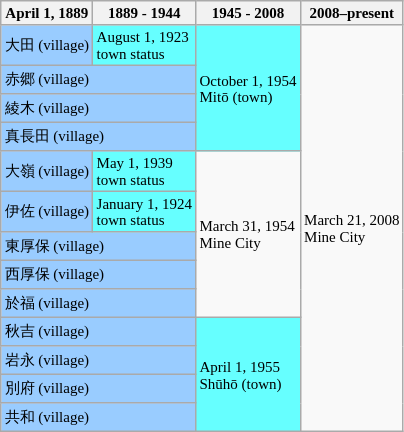<table class="wikitable" style="font-size:x-small">
<tr>
<th>April 1, 1889</th>
<th>1889 - 1944</th>
<th>1945 - 2008</th>
<th>2008–present</th>
</tr>
<tr>
<td style="background-color:#9cf;">大田 (village)</td>
<td style="background-color:#6ff;">August 1, 1923<br>town status</td>
<td rowspan="4" style="background-color:#6ff;">October 1, 1954<br>Mitō (town)</td>
<td rowspan="13">March 21, 2008<br>Mine City</td>
</tr>
<tr>
<td colspan="2" style="background-color:#9cf;">赤郷 (village)</td>
</tr>
<tr>
<td colspan="2" style="background-color:#9cf;">綾木 (village)</td>
</tr>
<tr>
<td colspan="2" style="background-color:#9cf;">真長田 (village)</td>
</tr>
<tr>
<td style="background-color:#9cf;">大嶺 (village)</td>
<td style="background-color:#6ff;">May 1, 1939<br>town status</td>
<td rowspan="5">March 31, 1954<br>Mine City</td>
</tr>
<tr>
<td style="background-color:#9cf;">伊佐 (village)</td>
<td style="background-color:#6ff;">January 1, 1924<br>town status</td>
</tr>
<tr>
<td colspan="2" style="background-color:#9cf;">東厚保 (village)</td>
</tr>
<tr>
<td colspan="2" style="background-color:#9cf;">西厚保 (village)</td>
</tr>
<tr>
<td colspan="2" style="background-color:#9cf;">於福 (village)</td>
</tr>
<tr>
<td colspan="2" style="background-color:#9cf;">秋吉 (village)</td>
<td rowspan="4" style="background-color:#6ff;">April 1, 1955<br>Shūhō (town)</td>
</tr>
<tr>
<td colspan="2" style="background-color:#9cf;">岩永 (village)</td>
</tr>
<tr>
<td colspan="2" style="background-color:#9cf;">別府 (village)</td>
</tr>
<tr>
<td colspan="2" style="background-color:#9cf;">共和 (village)</td>
</tr>
</table>
